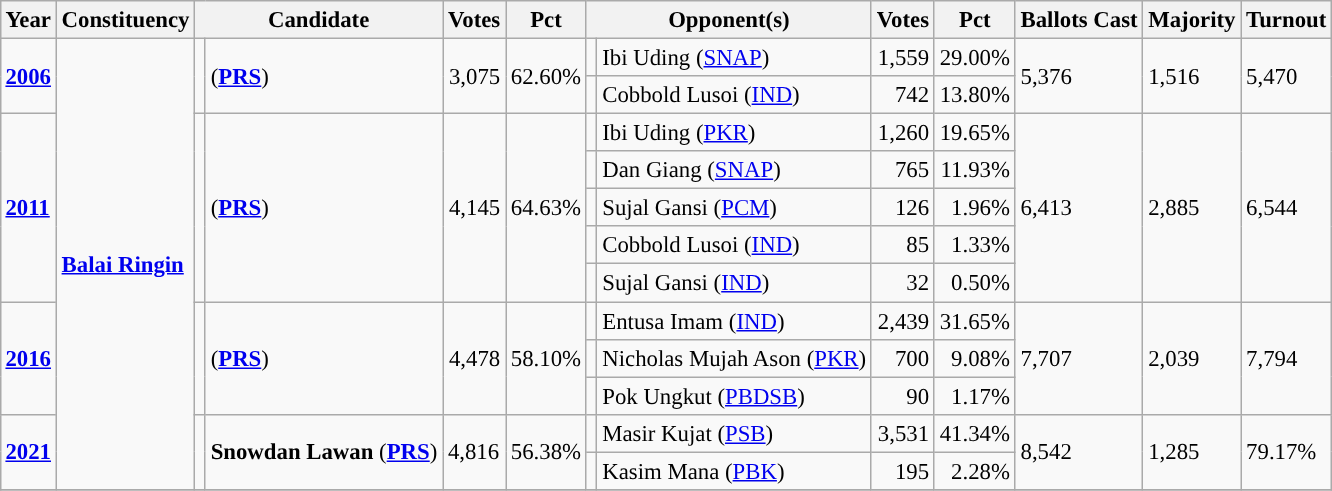<table class="wikitable" style="margin:0.5em ; font-size:95%">
<tr>
<th>Year</th>
<th>Constituency</th>
<th colspan=2>Candidate</th>
<th>Votes</th>
<th>Pct</th>
<th colspan=2>Opponent(s)</th>
<th>Votes</th>
<th>Pct</th>
<th>Ballots Cast</th>
<th>Majority</th>
<th>Turnout</th>
</tr>
<tr>
<td rowspan="2"><strong><a href='#'>2006</a></strong></td>
<td rowspan="12"><strong><a href='#'>Balai Ringin</a></strong></td>
<td rowspan="2" ></td>
<td rowspan="2"> (<a href='#'><strong>PRS</strong></a>)</td>
<td rowspan="2" style="text-align:right;">3,075</td>
<td rowspan="2">62.60%</td>
<td rowspan=1 ></td>
<td>Ibi Uding (<a href='#'>SNAP</a>)</td>
<td style="text-align:right;">1,559</td>
<td>29.00%</td>
<td rowspan="2">5,376</td>
<td rowspan="2">1,516</td>
<td rowspan="2">5,470</td>
</tr>
<tr>
<td rowspan=1 ></td>
<td>Cobbold Lusoi (<a href='#'>IND</a>)</td>
<td style="text-align:right;">742</td>
<td>13.80%</td>
</tr>
<tr>
<td rowspan="5"><strong><a href='#'>2011</a></strong></td>
<td rowspan="5" ></td>
<td rowspan="5"> (<a href='#'><strong>PRS</strong></a>)</td>
<td rowspan="5" style="text-align:right;">4,145</td>
<td rowspan="5">64.63%</td>
<td rowspan="1" ></td>
<td>Ibi Uding (<a href='#'>PKR</a>)</td>
<td style="text-align:right;">1,260</td>
<td style="text-align:right;">19.65%</td>
<td rowspan="5">6,413</td>
<td rowspan="5">2,885</td>
<td rowspan="5">6,544</td>
</tr>
<tr>
<td rowspan=1 ></td>
<td>Dan Giang (<a href='#'>SNAP</a>)</td>
<td style="text-align:right;">765</td>
<td style="text-align:right;">11.93%</td>
</tr>
<tr>
<td rowspan=1 ></td>
<td>Sujal Gansi (<a href='#'>PCM</a>)</td>
<td style="text-align:right;">126</td>
<td style="text-align:right;">1.96%</td>
</tr>
<tr>
<td rowspan=1 ></td>
<td>Cobbold Lusoi (<a href='#'>IND</a>)</td>
<td style="text-align:right;">85</td>
<td style="text-align:right;">1.33%</td>
</tr>
<tr>
<td rowspan=1 ></td>
<td>Sujal Gansi (<a href='#'>IND</a>)</td>
<td style="text-align:right;">32</td>
<td style="text-align:right;">0.50%</td>
</tr>
<tr>
<td rowspan="3"><strong><a href='#'>2016</a></strong></td>
<td rowspan="3" ></td>
<td rowspan="3"> (<a href='#'><strong>PRS</strong></a>)</td>
<td rowspan="3" style="text-align:right;">4,478</td>
<td rowspan="3" style="text-align:right;">58.10%</td>
<td></td>
<td>Entusa Imam (<a href='#'>IND</a>)</td>
<td style="text-align:right;">2,439</td>
<td style="text-align:right;">31.65%</td>
<td rowspan="3">7,707</td>
<td rowspan="3">2,039</td>
<td rowspan="3">7,794</td>
</tr>
<tr>
<td rowspan="1" ></td>
<td>Nicholas Mujah Ason (<a href='#'>PKR</a>)</td>
<td style="text-align:right;">700</td>
<td style="text-align:right;">9.08%</td>
</tr>
<tr>
<td rowspan="1"></td>
<td>Pok Ungkut (<a href='#'>PBDSB</a>)</td>
<td style="text-align:right;">90</td>
<td style="text-align:right;">1.17%</td>
</tr>
<tr>
<td rowspan="2"><a href='#'><strong>2021</strong></a></td>
<td rowspan="2" ></td>
<td rowspan="2"><strong>Snowdan Lawan</strong> (<a href='#'><strong>PRS</strong></a>)</td>
<td rowspan="2">4,816</td>
<td rowspan="2">56.38%</td>
<td></td>
<td>Masir Kujat (<a href='#'>PSB</a>)</td>
<td style="text-align:right;">3,531</td>
<td style="text-align:right;">41.34%</td>
<td rowspan="2">8,542</td>
<td rowspan="2">1,285</td>
<td rowspan="2">79.17%</td>
</tr>
<tr>
<td></td>
<td>Kasim Mana (<a href='#'>PBK</a>)</td>
<td style="text-align:right;">195</td>
<td style="text-align:right;">2.28%</td>
</tr>
<tr>
</tr>
</table>
